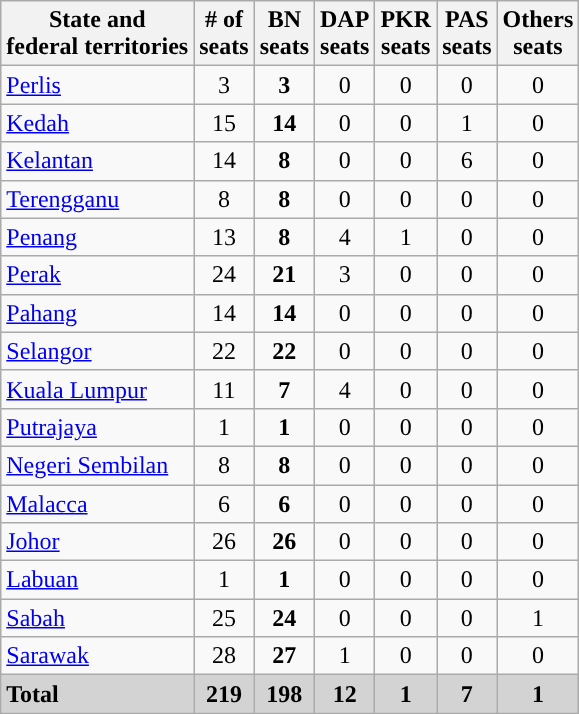<table class="wikitable sortable" style="text-align:center">
<tr>
<th>State and<br>federal territories</th>
<th># of<br>seats</th>
<th>BN<br>seats</th>
<th>DAP<br>seats</th>
<th>PKR<br>seats</th>
<th>PAS<br>seats</th>
<th>Others<br>seats</th>
</tr>
<tr>
<td style="text-align:left"> <a href='#'>Perlis</a></td>
<td>3</td>
<td><strong>3</strong></td>
<td>0</td>
<td>0</td>
<td>0</td>
<td>0</td>
</tr>
<tr>
<td style="text-align:left"> <a href='#'>Kedah</a></td>
<td>15</td>
<td><strong>14</strong></td>
<td>0</td>
<td>0</td>
<td>1</td>
<td>0</td>
</tr>
<tr>
<td style="text-align:left"> <a href='#'>Kelantan</a></td>
<td>14</td>
<td><strong>8</strong></td>
<td>0</td>
<td>0</td>
<td>6</td>
<td>0</td>
</tr>
<tr>
<td style="text-align:left"> <a href='#'>Terengganu</a></td>
<td>8</td>
<td><strong>8</strong></td>
<td>0</td>
<td>0</td>
<td>0</td>
<td>0</td>
</tr>
<tr>
<td style="text-align:left"> <a href='#'>Penang</a></td>
<td>13</td>
<td><strong>8</strong></td>
<td>4</td>
<td>1</td>
<td>0</td>
<td>0</td>
</tr>
<tr>
<td style="text-align:left"> <a href='#'>Perak</a></td>
<td>24</td>
<td><strong>21</strong></td>
<td>3</td>
<td>0</td>
<td>0</td>
<td>0</td>
</tr>
<tr>
<td style="text-align:left"> <a href='#'>Pahang</a></td>
<td>14</td>
<td><strong>14</strong></td>
<td>0</td>
<td>0</td>
<td>0</td>
<td>0</td>
</tr>
<tr>
<td style="text-align:left"> <a href='#'>Selangor</a></td>
<td>22</td>
<td><strong>22</strong></td>
<td>0</td>
<td>0</td>
<td>0</td>
<td>0</td>
</tr>
<tr>
<td style="text-align:left"> <a href='#'>Kuala Lumpur</a></td>
<td>11</td>
<td><strong>7</strong></td>
<td>4</td>
<td>0</td>
<td>0</td>
<td>0</td>
</tr>
<tr>
<td style="text-align:left"> <a href='#'>Putrajaya</a></td>
<td>1</td>
<td><strong>1</strong></td>
<td>0</td>
<td>0</td>
<td>0</td>
<td>0</td>
</tr>
<tr>
<td style="text-align:left"> <a href='#'>Negeri Sembilan</a></td>
<td>8</td>
<td><strong>8</strong></td>
<td>0</td>
<td>0</td>
<td>0</td>
<td>0</td>
</tr>
<tr>
<td style="text-align:left"> <a href='#'>Malacca</a></td>
<td>6</td>
<td><strong>6</strong></td>
<td>0</td>
<td>0</td>
<td>0</td>
<td>0</td>
</tr>
<tr>
<td style="text-align:left"> <a href='#'>Johor</a></td>
<td>26</td>
<td><strong>26</strong></td>
<td>0</td>
<td>0</td>
<td>0</td>
<td>0</td>
</tr>
<tr>
<td style="text-align:left"> <a href='#'>Labuan</a></td>
<td>1</td>
<td><strong>1</strong></td>
<td>0</td>
<td>0</td>
<td>0</td>
<td>0</td>
</tr>
<tr>
<td style="text-align:left"> <a href='#'>Sabah</a></td>
<td>25</td>
<td><strong>24</strong></td>
<td>0</td>
<td>0</td>
<td>0</td>
<td>1 <small></small></td>
</tr>
<tr>
<td style="text-align:left"> <a href='#'>Sarawak</a></td>
<td>28</td>
<td><strong>27</strong></td>
<td>1</td>
<td>0</td>
<td>0</td>
<td>0</td>
</tr>
<tr class="sortbottom" bgcolor="lightgrey">
<td style="text-align:left"><strong>Total</strong></td>
<td><strong>219</strong></td>
<td><span><strong>198</strong></span></td>
<td><span><strong>12</strong></span></td>
<td><span><strong>1</strong></span></td>
<td><span><strong>7</strong></span></td>
<td><strong>1</strong></td>
</tr>
</table>
